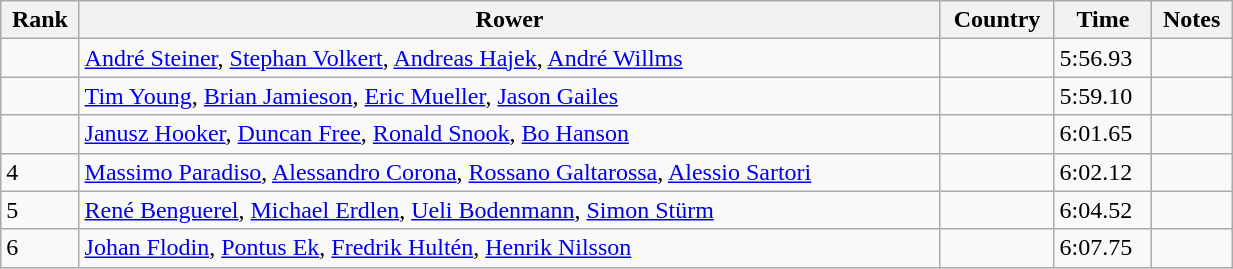<table class="wikitable sortable" width=65%>
<tr>
<th>Rank</th>
<th>Rower</th>
<th>Country</th>
<th>Time</th>
<th>Notes</th>
</tr>
<tr>
<td></td>
<td><a href='#'>André Steiner</a>, <a href='#'>Stephan Volkert</a>, <a href='#'>Andreas Hajek</a>, <a href='#'>André Willms</a></td>
<td></td>
<td>5:56.93</td>
<td></td>
</tr>
<tr>
<td></td>
<td><a href='#'>Tim Young</a>, <a href='#'>Brian Jamieson</a>, <a href='#'>Eric Mueller</a>, <a href='#'>Jason Gailes</a></td>
<td></td>
<td>5:59.10</td>
<td></td>
</tr>
<tr>
<td></td>
<td><a href='#'>Janusz Hooker</a>, <a href='#'>Duncan Free</a>, <a href='#'>Ronald Snook</a>, <a href='#'>Bo Hanson</a></td>
<td></td>
<td>6:01.65</td>
<td></td>
</tr>
<tr>
<td>4</td>
<td><a href='#'>Massimo Paradiso</a>, <a href='#'>Alessandro Corona</a>, <a href='#'>Rossano Galtarossa</a>, <a href='#'>Alessio Sartori</a></td>
<td></td>
<td>6:02.12</td>
<td></td>
</tr>
<tr>
<td>5</td>
<td><a href='#'>René Benguerel</a>, <a href='#'>Michael Erdlen</a>, <a href='#'>Ueli Bodenmann</a>, <a href='#'>Simon Stürm</a></td>
<td></td>
<td>6:04.52</td>
<td></td>
</tr>
<tr>
<td>6</td>
<td><a href='#'>Johan Flodin</a>, <a href='#'>Pontus Ek</a>, <a href='#'>Fredrik Hultén</a>, <a href='#'>Henrik Nilsson</a></td>
<td></td>
<td>6:07.75</td>
<td></td>
</tr>
</table>
